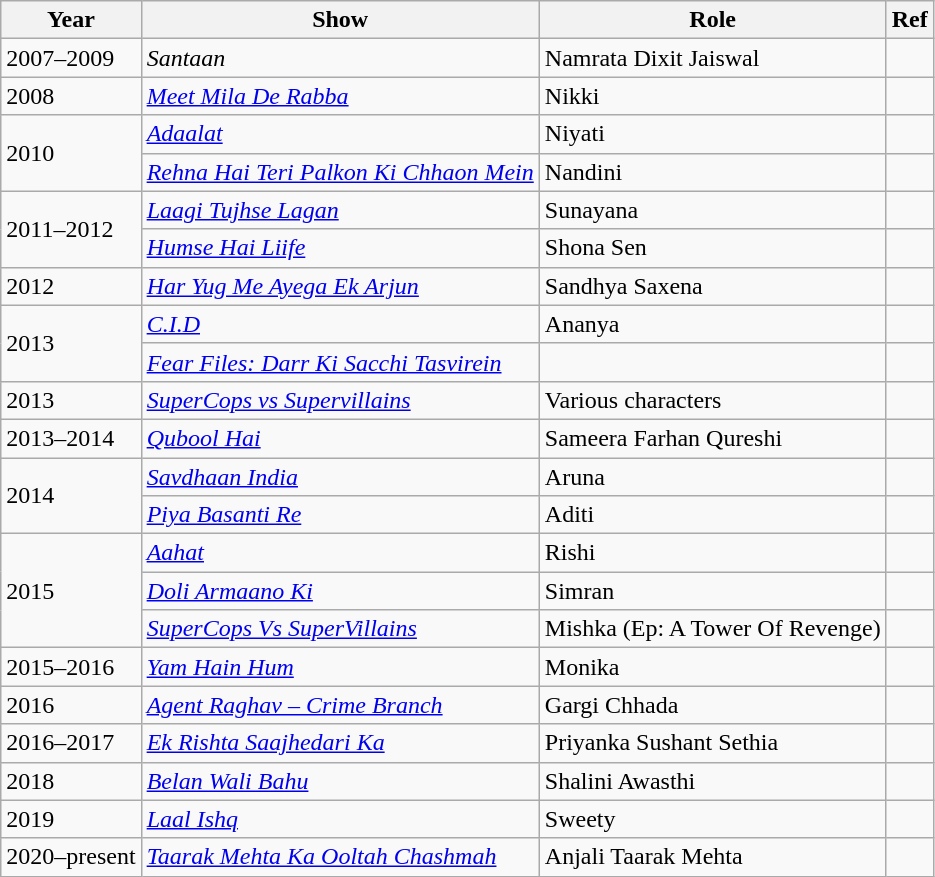<table class="wikitable">
<tr>
<th>Year</th>
<th>Show</th>
<th>Role</th>
<th>Ref</th>
</tr>
<tr>
<td>2007–2009</td>
<td><em>Santaan</em></td>
<td>Namrata Dixit Jaiswal</td>
<td></td>
</tr>
<tr>
<td>2008</td>
<td><em><a href='#'>Meet Mila De Rabba</a></em></td>
<td>Nikki</td>
<td></td>
</tr>
<tr>
<td rowspan="2">2010</td>
<td><em><a href='#'>Adaalat</a></em></td>
<td>Niyati</td>
<td></td>
</tr>
<tr>
<td><em><a href='#'>Rehna Hai Teri Palkon Ki Chhaon Mein</a></em></td>
<td>Nandini</td>
<td></td>
</tr>
<tr>
<td rowspan="2">2011–2012</td>
<td><em><a href='#'>Laagi Tujhse Lagan</a></em></td>
<td>Sunayana</td>
<td></td>
</tr>
<tr>
<td><em><a href='#'>Humse Hai Liife</a></em></td>
<td>Shona Sen</td>
<td></td>
</tr>
<tr>
<td>2012</td>
<td><em><a href='#'>Har Yug Me Ayega Ek Arjun</a></em></td>
<td>Sandhya Saxena</td>
<td></td>
</tr>
<tr>
<td rowspan="2">2013</td>
<td><em><a href='#'>C.I.D</a></em></td>
<td>Ananya</td>
<td></td>
</tr>
<tr>
<td><em><a href='#'>Fear Files: Darr Ki Sacchi Tasvirein</a></em></td>
<td></td>
<td></td>
</tr>
<tr>
<td>2013</td>
<td><em><a href='#'>SuperCops vs Supervillains</a></em></td>
<td>Various characters</td>
<td></td>
</tr>
<tr>
<td>2013–2014</td>
<td><em><a href='#'>Qubool Hai</a></em></td>
<td>Sameera Farhan Qureshi</td>
<td></td>
</tr>
<tr>
<td rowspan="2">2014</td>
<td><em><a href='#'>Savdhaan India</a></em></td>
<td>Aruna</td>
<td></td>
</tr>
<tr>
<td><em><a href='#'>Piya Basanti Re</a></em></td>
<td>Aditi</td>
<td></td>
</tr>
<tr>
<td rowspan="3">2015</td>
<td><em><a href='#'>Aahat</a></em></td>
<td>Rishi</td>
<td></td>
</tr>
<tr>
<td><em><a href='#'>Doli Armaano Ki</a></em></td>
<td>Simran</td>
<td></td>
</tr>
<tr>
<td><em><a href='#'>SuperCops Vs SuperVillains</a></em></td>
<td>Mishka (Ep: A Tower Of Revenge)</td>
<td></td>
</tr>
<tr>
<td>2015–2016</td>
<td><em><a href='#'>Yam Hain Hum</a></em></td>
<td>Monika</td>
<td></td>
</tr>
<tr>
<td>2016</td>
<td><em><a href='#'>Agent Raghav – Crime Branch</a></em></td>
<td>Gargi Chhada</td>
<td></td>
</tr>
<tr>
<td>2016–2017</td>
<td><em><a href='#'>Ek Rishta Saajhedari Ka</a></em></td>
<td>Priyanka Sushant Sethia</td>
<td></td>
</tr>
<tr>
<td>2018</td>
<td><em><a href='#'>Belan Wali Bahu</a></em></td>
<td>Shalini Awasthi</td>
<td></td>
</tr>
<tr>
<td>2019</td>
<td><em><a href='#'>Laal Ishq</a></em></td>
<td>Sweety</td>
<td></td>
</tr>
<tr>
<td>2020–present</td>
<td><em><a href='#'>Taarak Mehta Ka Ooltah Chashmah</a></em></td>
<td>Anjali Taarak Mehta</td>
<td></td>
</tr>
</table>
